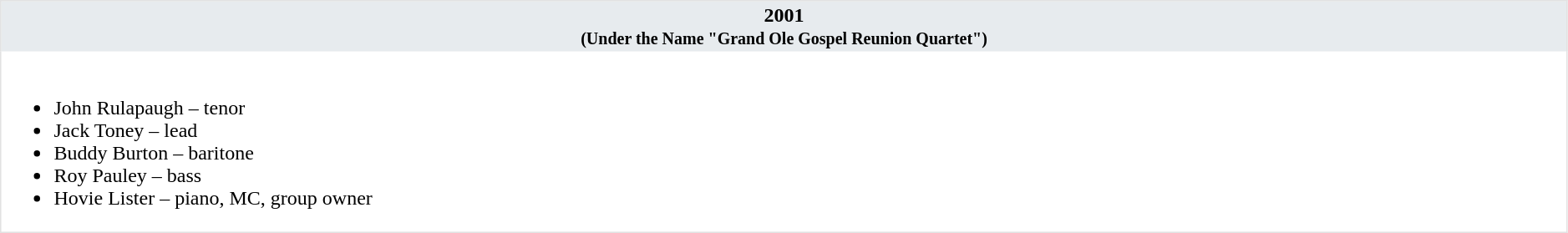<table class="toccolours" cellspacing="0" cellpadding="2" style="float: width; margin: 0 0 1em 1em; border-collapse: collapse; border: 1px solid #E2E2E2; border:1; width:99%">
<tr>
<th width="25%" valign="top" bgcolor="#E7EBEE">2001<br><small>(Under the Name "Grand Ole Gospel Reunion Quartet")</small></th>
</tr>
<tr>
<td valign="top"><br><ul><li>John Rulapaugh – tenor</li><li>Jack Toney – lead</li><li>Buddy Burton – baritone</li><li>Roy Pauley – bass</li><li>Hovie Lister – piano, MC, group owner</li></ul></td>
</tr>
</table>
